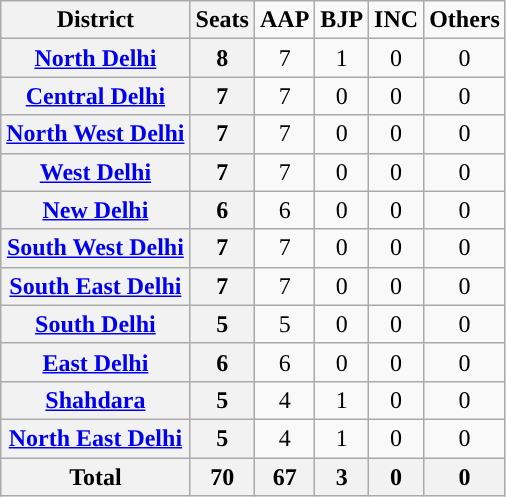<table class="wikitable sortable" style="text-align:center;">
<tr>
<th>District</th>
<th>Seats</th>
<td><span><strong>AAP</strong></span></td>
<td><span><strong>BJP</strong></span></td>
<td><span><strong>INC</strong></span></td>
<td><span><strong>Others</strong></span></td>
</tr>
<tr>
<th><a href='#'>North Delhi</a></th>
<th>8</th>
<td style="background:">7</td>
<td>1</td>
<td>0</td>
<td>0</td>
</tr>
<tr>
<th><a href='#'>Central Delhi</a></th>
<th>7</th>
<td style="background:">7</td>
<td>0</td>
<td>0</td>
<td>0</td>
</tr>
<tr>
<th><a href='#'>North West Delhi</a></th>
<th>7</th>
<td style="background:">7</td>
<td>0</td>
<td>0</td>
<td>0</td>
</tr>
<tr>
<th><a href='#'>West Delhi</a></th>
<th>7</th>
<td style="background:">7</td>
<td>0</td>
<td>0</td>
<td>0</td>
</tr>
<tr>
<th><a href='#'>New Delhi</a></th>
<th>6</th>
<td style="background:">6</td>
<td>0</td>
<td>0</td>
<td>0</td>
</tr>
<tr>
<th><a href='#'>South West Delhi</a></th>
<th>7</th>
<td style="background:">7</td>
<td>0</td>
<td>0</td>
<td>0</td>
</tr>
<tr>
<th><a href='#'>South East Delhi</a></th>
<th>7</th>
<td style="background:">7</td>
<td>0</td>
<td>0</td>
<td>0</td>
</tr>
<tr>
<th><a href='#'>South Delhi</a></th>
<th>5</th>
<td style="background:">5</td>
<td>0</td>
<td>0</td>
<td>0</td>
</tr>
<tr>
<th><a href='#'>East Delhi</a></th>
<th>6</th>
<td style="background:">6</td>
<td>0</td>
<td>0</td>
<td>0</td>
</tr>
<tr>
<th><a href='#'>Shahdara</a></th>
<th>5</th>
<td style="background:">4</td>
<td>1</td>
<td>0</td>
<td>0</td>
</tr>
<tr>
<th><a href='#'>North East Delhi</a></th>
<th>5</th>
<td style="background:">4</td>
<td>1</td>
<td>0</td>
<td>0</td>
</tr>
<tr>
<th>Total</th>
<th>70</th>
<th>67</th>
<th>3</th>
<th>0</th>
<th>0</th>
</tr>
</table>
